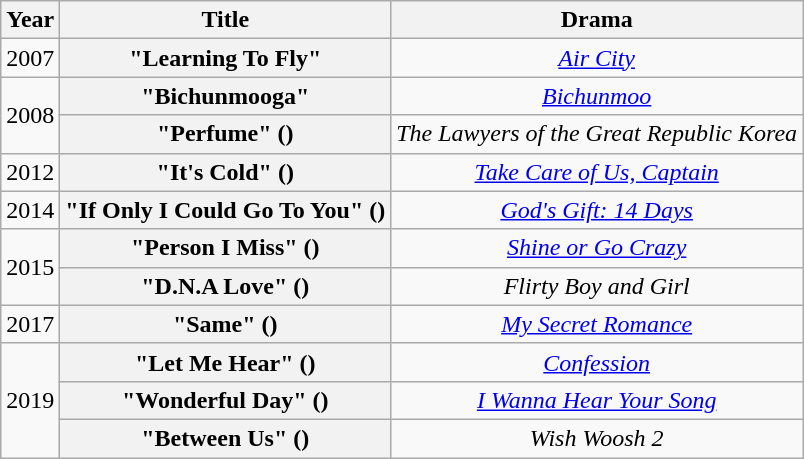<table class="wikitable plainrowheaders" style="text-align:center">
<tr>
<th scope="col">Year</th>
<th scope="col">Title</th>
<th>Drama</th>
</tr>
<tr>
<td>2007</td>
<th scope="row">"Learning To Fly"</th>
<td style="text-align:center"><em><a href='#'>Air City</a></em></td>
</tr>
<tr>
<td rowspan="2">2008</td>
<th scope="row">"Bichunmooga" </th>
<td><em><a href='#'>Bichunmoo</a></em></td>
</tr>
<tr>
<th scope="row">"Perfume" ()</th>
<td><em>The Lawyers of the Great Republic Korea</em></td>
</tr>
<tr>
<td>2012</td>
<th scope="row">"It's Cold" ()</th>
<td><em><a href='#'>Take Care of Us, Captain</a></em></td>
</tr>
<tr>
<td>2014</td>
<th scope="row">"If Only I Could Go To You" ()</th>
<td><em><a href='#'>God's Gift: 14 Days</a></em></td>
</tr>
<tr>
<td rowspan="2">2015</td>
<th scope="row">"Person I Miss" ()</th>
<td><em><a href='#'>Shine or Go Crazy</a></em></td>
</tr>
<tr>
<th scope="row">"D.N.A Love" ()</th>
<td><em>Flirty Boy and Girl</em></td>
</tr>
<tr>
<td>2017</td>
<th scope="row">"Same" ()</th>
<td><em><a href='#'>My Secret Romance</a></em></td>
</tr>
<tr>
<td rowspan="3">2019</td>
<th scope="row">"Let Me Hear" ()</th>
<td><em><a href='#'>Confession</a></em></td>
</tr>
<tr>
<th scope="row">"Wonderful Day" ()</th>
<td><em><a href='#'>I Wanna Hear Your Song</a></em></td>
</tr>
<tr>
<th scope="row">"Between Us" ()</th>
<td><em>Wish Woosh 2</em></td>
</tr>
</table>
